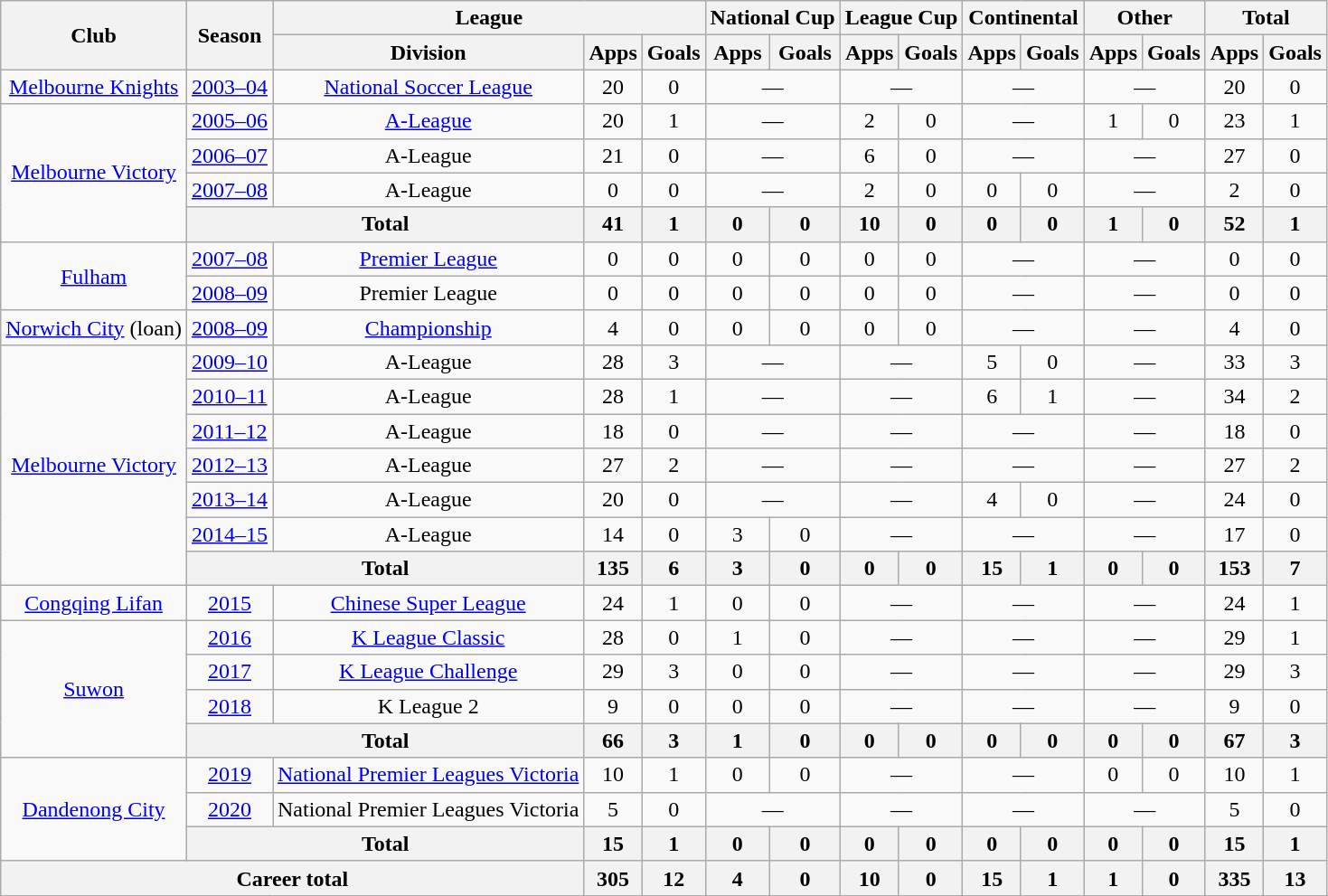<table class="wikitable" style="text-align:center">
<tr>
<th rowspan="2">Club</th>
<th rowspan="2">Season</th>
<th colspan="3">League</th>
<th colspan="2">National Cup</th>
<th colspan="2">League Cup</th>
<th colspan="2">Continental</th>
<th colspan="2">Other</th>
<th colspan="2">Total</th>
</tr>
<tr>
<th>Division</th>
<th>Apps</th>
<th>Goals</th>
<th>Apps</th>
<th>Goals</th>
<th>Apps</th>
<th>Goals</th>
<th>Apps</th>
<th>Goals</th>
<th>Apps</th>
<th>Goals</th>
<th>Apps</th>
<th>Goals</th>
</tr>
<tr>
<td rowspan="1"><a href='#'>Melbourne Knights</a></td>
<td><a href='#'>2003–04</a></td>
<td><a href='#'>National Soccer League</a></td>
<td>20</td>
<td>0</td>
<td colspan=2>—</td>
<td colspan=2>—</td>
<td colspan=2>—</td>
<td colspan=2>—</td>
<td>20</td>
<td>0</td>
</tr>
<tr>
<td rowspan="4"><a href='#'>Melbourne Victory</a></td>
<td><a href='#'>2005–06</a></td>
<td><a href='#'>A-League</a></td>
<td>20</td>
<td>1</td>
<td colspan=2>—</td>
<td>2</td>
<td>0</td>
<td colspan=2>—</td>
<td>1</td>
<td>0</td>
<td>23</td>
<td>1</td>
</tr>
<tr>
<td><a href='#'>2006–07</a></td>
<td>A-League</td>
<td>21</td>
<td>0</td>
<td colspan=2>—</td>
<td>6</td>
<td>0</td>
<td colspan=2>—</td>
<td colspan=2>—</td>
<td>27</td>
<td>0</td>
</tr>
<tr>
<td><a href='#'>2007–08</a></td>
<td>A-League</td>
<td>0</td>
<td>0</td>
<td colspan=2>—</td>
<td>2</td>
<td>0</td>
<td>0</td>
<td>0</td>
<td colspan=2>—</td>
<td>2</td>
<td>0</td>
</tr>
<tr>
<th colspan=2>Total</th>
<th>41</th>
<th>1</th>
<th>0</th>
<th>0</th>
<th>10</th>
<th>0</th>
<th>0</th>
<th>0</th>
<th>1</th>
<th>0</th>
<th>52</th>
<th>1</th>
</tr>
<tr>
<td rowspan=2><a href='#'>Fulham</a></td>
<td><a href='#'>2007–08</a></td>
<td><a href='#'>Premier League</a></td>
<td>0</td>
<td>0</td>
<td>0</td>
<td>0</td>
<td>0</td>
<td>0</td>
<td colspan=2>—</td>
<td colspan=2>—</td>
<td>0</td>
<td>0</td>
</tr>
<tr>
<td><a href='#'>2008–09</a></td>
<td>Premier League</td>
<td>0</td>
<td>0</td>
<td>0</td>
<td>0</td>
<td>0</td>
<td>0</td>
<td colspan=2>—</td>
<td colspan=2>—</td>
<td>0</td>
<td>0</td>
</tr>
<tr>
<td><a href='#'>Norwich City</a> (loan)</td>
<td><a href='#'>2008–09</a></td>
<td><a href='#'>Championship</a></td>
<td>4</td>
<td>0</td>
<td>0</td>
<td>0</td>
<td>0</td>
<td>0</td>
<td colspan=2>—</td>
<td colspan=2>—</td>
<td>4</td>
<td>0</td>
</tr>
<tr>
<td rowspan=7><a href='#'>Melbourne Victory</a></td>
<td><a href='#'>2009–10</a></td>
<td>A-League</td>
<td>28</td>
<td>3</td>
<td colspan=2>—</td>
<td colspan=2>—</td>
<td>5</td>
<td>0</td>
<td colspan=2>—</td>
<td>33</td>
<td>3</td>
</tr>
<tr>
<td><a href='#'>2010–11</a></td>
<td>A-League</td>
<td>28</td>
<td>1</td>
<td colspan=2>—</td>
<td colspan=2>—</td>
<td>6</td>
<td>1</td>
<td colspan=2>—</td>
<td>34</td>
<td>2</td>
</tr>
<tr>
<td><a href='#'>2011–12</a></td>
<td>A-League</td>
<td>18</td>
<td>0</td>
<td colspan=2>—</td>
<td colspan=2>—</td>
<td colspan=2>—</td>
<td colspan=2>—</td>
<td>18</td>
<td>0</td>
</tr>
<tr>
<td><a href='#'>2012–13</a></td>
<td>A-League</td>
<td>27</td>
<td>2</td>
<td colspan=2>—</td>
<td colspan=2>—</td>
<td colspan=2>—</td>
<td colspan=2>—</td>
<td>27</td>
<td>2</td>
</tr>
<tr>
<td><a href='#'>2013–14</a></td>
<td>A-League</td>
<td>20</td>
<td>0</td>
<td colspan=2>—</td>
<td colspan=2>—</td>
<td>4</td>
<td>0</td>
<td colspan=2>—</td>
<td>24</td>
<td>0</td>
</tr>
<tr>
<td><a href='#'>2014–15</a></td>
<td>A-League</td>
<td>14</td>
<td>0</td>
<td>3</td>
<td>0</td>
<td colspan=2>—</td>
<td colspan=2>—</td>
<td colspan=2>—</td>
<td>17</td>
<td>0</td>
</tr>
<tr>
<th colspan=2>Total</th>
<th>135</th>
<th>6</th>
<th>3</th>
<th>0</th>
<th>0</th>
<th>0</th>
<th>15</th>
<th>1</th>
<th>0</th>
<th>0</th>
<th>153</th>
<th>7</th>
</tr>
<tr>
<td><a href='#'>Congqing Lifan</a></td>
<td><a href='#'>2015</a></td>
<td><a href='#'>Chinese Super League</a></td>
<td>24</td>
<td>1</td>
<td>0</td>
<td>0</td>
<td colspan=2>—</td>
<td colspan=2>—</td>
<td colspan=2>—</td>
<td>24</td>
<td>1</td>
</tr>
<tr>
<td rowspan=4><a href='#'>Suwon</a></td>
<td><a href='#'>2016</a></td>
<td><a href='#'>K League Classic</a></td>
<td>28</td>
<td>0</td>
<td>1</td>
<td>0</td>
<td colspan=2>—</td>
<td colspan=2>—</td>
<td colspan=2>—</td>
<td>29</td>
<td>1</td>
</tr>
<tr>
<td><a href='#'>2017</a></td>
<td><a href='#'>K League Challenge</a></td>
<td>29</td>
<td>3</td>
<td>0</td>
<td>0</td>
<td colspan=2>—</td>
<td colspan=2>—</td>
<td colspan=2>—</td>
<td>29</td>
<td>3</td>
</tr>
<tr>
<td><a href='#'>2018</a></td>
<td>K League 2</td>
<td>9</td>
<td>0</td>
<td>0</td>
<td>0</td>
<td colspan=2>—</td>
<td colspan=2>—</td>
<td colspan=2>—</td>
<td>9</td>
<td>0</td>
</tr>
<tr>
<th colspan=2>Total</th>
<th>66</th>
<th>3</th>
<th>1</th>
<th>0</th>
<th>0</th>
<th>0</th>
<th>0</th>
<th>0</th>
<th>0</th>
<th>0</th>
<th>67</th>
<th>3</th>
</tr>
<tr>
<td rowspan=3><a href='#'>Dandenong City</a></td>
<td><a href='#'>2019</a></td>
<td><a href='#'>National Premier Leagues Victoria</a></td>
<td>10</td>
<td>1</td>
<td>0</td>
<td>0</td>
<td colspan=2>—</td>
<td colspan=2>—</td>
<td>0</td>
<td>0</td>
<td>10</td>
<td>1</td>
</tr>
<tr>
<td><a href='#'>2020</a></td>
<td>National Premier Leagues Victoria</td>
<td>5</td>
<td>0</td>
<td colspan=2>—</td>
<td colspan=2>—</td>
<td colspan=2>—</td>
<td colspan=2>—</td>
<td>5</td>
<td>0</td>
</tr>
<tr>
<th colspan=2>Total</th>
<th>15</th>
<th>1</th>
<th>0</th>
<th>0</th>
<th>0</th>
<th>0</th>
<th>0</th>
<th>0</th>
<th>0</th>
<th>0</th>
<th>15</th>
<th>1</th>
</tr>
<tr>
<th colspan=3>Career total</th>
<th>305</th>
<th>12</th>
<th>4</th>
<th>0</th>
<th>10</th>
<th>0</th>
<th>15</th>
<th>1</th>
<th>1</th>
<th>0</th>
<th>335</th>
<th>13</th>
</tr>
</table>
